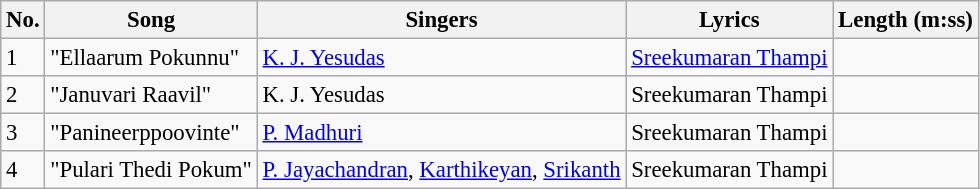<table class="wikitable" style="font-size:95%;">
<tr>
<th>No.</th>
<th>Song</th>
<th>Singers</th>
<th>Lyrics</th>
<th>Length (m:ss)</th>
</tr>
<tr>
<td>1</td>
<td>"Ellaarum Pokunnu"</td>
<td><a href='#'>K. J. Yesudas</a></td>
<td><a href='#'>Sreekumaran Thampi</a></td>
<td></td>
</tr>
<tr>
<td>2</td>
<td>"Januvari Raavil"</td>
<td>K. J. Yesudas</td>
<td>Sreekumaran Thampi</td>
<td></td>
</tr>
<tr>
<td>3</td>
<td>"Panineerppoovinte"</td>
<td><a href='#'>P. Madhuri</a></td>
<td>Sreekumaran Thampi</td>
<td></td>
</tr>
<tr>
<td>4</td>
<td>"Pulari Thedi Pokum"</td>
<td><a href='#'>P. Jayachandran</a>, <a href='#'>Karthikeyan</a>, <a href='#'>Srikanth</a></td>
<td>Sreekumaran Thampi</td>
<td></td>
</tr>
</table>
